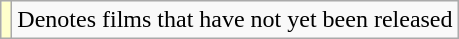<table class="wikitable">
<tr>
<td style="background:#FFFFCC;"></td>
<td>Denotes films that have not yet been released</td>
</tr>
</table>
